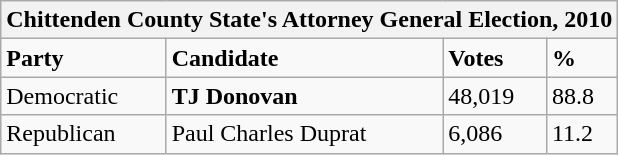<table class="wikitable">
<tr>
<th colspan="4">Chittenden County State's Attorney General Election, 2010</th>
</tr>
<tr>
<td><strong>Party</strong></td>
<td><strong>Candidate</strong></td>
<td><strong>Votes</strong></td>
<td><strong>%</strong></td>
</tr>
<tr>
<td>Democratic</td>
<td><strong>TJ Donovan</strong></td>
<td>48,019</td>
<td>88.8</td>
</tr>
<tr>
<td>Republican</td>
<td>Paul Charles Duprat</td>
<td>6,086</td>
<td>11.2</td>
</tr>
</table>
